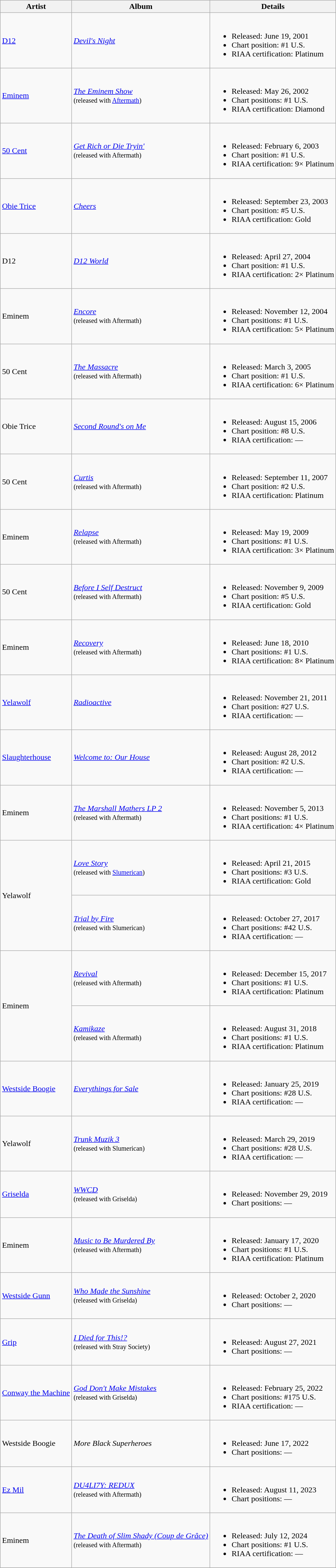<table class="wikitable sortable">
<tr>
<th>Artist</th>
<th>Album</th>
<th class="unsortable">Details</th>
</tr>
<tr>
<td><a href='#'>D12</a></td>
<td><em><a href='#'>Devil's Night</a></em></td>
<td><br><ul><li>Released: June 19, 2001</li><li>Chart position: #1 U.S.</li><li>RIAA certification: Platinum</li></ul></td>
</tr>
<tr>
<td><a href='#'>Eminem</a></td>
<td><em><a href='#'>The Eminem Show</a></em><br><small>(released with <a href='#'>Aftermath</a>)</small></td>
<td><br><ul><li>Released: May 26, 2002</li><li>Chart positions: #1 U.S.</li><li>RIAA certification: Diamond</li></ul></td>
</tr>
<tr>
<td><a href='#'>50 Cent</a></td>
<td><em><a href='#'>Get Rich or Die Tryin'</a></em><br><small>(released with Aftermath)</small></td>
<td><br><ul><li>Released: February 6, 2003</li><li>Chart position: #1 U.S.</li><li>RIAA certification: 9× Platinum</li></ul></td>
</tr>
<tr>
<td><a href='#'>Obie Trice</a></td>
<td><em><a href='#'>Cheers</a></em></td>
<td><br><ul><li>Released: September 23, 2003</li><li>Chart position: #5 U.S.</li><li>RIAA certification: Gold</li></ul></td>
</tr>
<tr>
<td>D12</td>
<td><em><a href='#'>D12 World</a></em></td>
<td><br><ul><li>Released: April 27, 2004</li><li>Chart position: #1 U.S.</li><li>RIAA certification: 2× Platinum</li></ul></td>
</tr>
<tr>
<td>Eminem</td>
<td><em><a href='#'>Encore</a></em><br><small>(released with Aftermath)</small></td>
<td><br><ul><li>Released: November 12, 2004</li><li>Chart positions: #1 U.S.</li><li>RIAA certification: 5× Platinum</li></ul></td>
</tr>
<tr>
<td>50 Cent</td>
<td><em><a href='#'>The Massacre</a></em><br><small>(released with Aftermath)</small></td>
<td><br><ul><li>Released: March 3, 2005</li><li>Chart position: #1 U.S.</li><li>RIAA certification: 6× Platinum</li></ul></td>
</tr>
<tr>
<td>Obie Trice</td>
<td><em><a href='#'>Second Round's on Me</a></em></td>
<td><br><ul><li>Released: August 15, 2006</li><li>Chart position: #8 U.S.</li><li>RIAA certification: —</li></ul></td>
</tr>
<tr>
<td>50 Cent</td>
<td><em><a href='#'>Curtis</a></em><br><small>(released with Aftermath)</small></td>
<td><br><ul><li>Released: September 11, 2007</li><li>Chart position: #2 U.S.</li><li>RIAA certification: Platinum</li></ul></td>
</tr>
<tr>
<td>Eminem</td>
<td><em><a href='#'>Relapse</a></em><br><small>(released with Aftermath)</small></td>
<td><br><ul><li>Released: May 19, 2009</li><li>Chart positions: #1 U.S.</li><li>RIAA certification: 3× Platinum</li></ul></td>
</tr>
<tr>
<td>50 Cent</td>
<td><em><a href='#'>Before I Self Destruct</a></em><br><small>(released with Aftermath)</small></td>
<td><br><ul><li>Released: November 9, 2009</li><li>Chart position: #5 U.S.</li><li>RIAA certification: Gold</li></ul></td>
</tr>
<tr>
<td>Eminem</td>
<td><em><a href='#'>Recovery</a></em><br><small>(released with Aftermath)</small></td>
<td><br><ul><li>Released: June 18, 2010</li><li>Chart positions: #1 U.S.</li><li>RIAA certification: 8× Platinum</li></ul></td>
</tr>
<tr>
<td><a href='#'>Yelawolf</a></td>
<td><em><a href='#'>Radioactive</a></em></td>
<td><br><ul><li>Released: November 21, 2011</li><li>Chart position: #27 U.S.</li><li>RIAA certification: —</li></ul></td>
</tr>
<tr>
<td><a href='#'>Slaughterhouse</a></td>
<td><em><a href='#'>Welcome to: Our House</a></em></td>
<td><br><ul><li>Released: August 28, 2012</li><li>Chart position: #2 U.S.</li><li>RIAA certification: —</li></ul></td>
</tr>
<tr>
<td>Eminem</td>
<td><em><a href='#'>The Marshall Mathers LP 2</a></em><br><small>(released with Aftermath)</small></td>
<td><br><ul><li>Released: November 5, 2013</li><li>Chart positions: #1 U.S.</li><li>RIAA certification: 4× Platinum</li></ul></td>
</tr>
<tr>
<td rowspan="2">Yelawolf</td>
<td><em><a href='#'>Love Story</a></em><br><small>(released with <a href='#'>Slumerican</a>)</small></td>
<td><br><ul><li>Released: April 21, 2015</li><li>Chart positions: #3 U.S.</li><li>RIAA certification: Gold</li></ul></td>
</tr>
<tr>
<td><em><a href='#'>Trial by Fire</a></em><br><small>(released with Slumerican)</small></td>
<td><br><ul><li>Released: October 27, 2017</li><li>Chart positions: #42 U.S.</li><li>RIAA certification: —</li></ul></td>
</tr>
<tr>
<td rowspan="2">Eminem</td>
<td><em><a href='#'>Revival</a></em><br><small>(released with Aftermath)</small></td>
<td><br><ul><li>Released: December 15, 2017</li><li>Chart positions: #1 U.S.</li><li>RIAA certification: Platinum</li></ul></td>
</tr>
<tr>
<td><em><a href='#'>Kamikaze</a></em><br><small>(released with Aftermath)</small></td>
<td><br><ul><li>Released: August 31, 2018</li><li>Chart positions: #1 U.S.</li><li>RIAA certification: Platinum</li></ul></td>
</tr>
<tr>
<td><a href='#'>Westside Boogie</a></td>
<td><em><a href='#'>Everythings for Sale</a></em></td>
<td><br><ul><li>Released: January 25, 2019</li><li>Chart positions: #28 U.S.</li><li>RIAA certification: —</li></ul></td>
</tr>
<tr>
<td>Yelawolf</td>
<td><em><a href='#'>Trunk Muzik 3</a></em><br><small>(released with Slumerican)</small></td>
<td><br><ul><li>Released: March 29, 2019</li><li>Chart positions: #28 U.S.</li><li>RIAA certification: —</li></ul></td>
</tr>
<tr>
<td><a href='#'>Griselda</a></td>
<td><em><a href='#'>WWCD</a></em><br><small>(released with Griselda)</small></td>
<td><br><ul><li>Released: November 29, 2019</li><li>Chart positions: —</li></ul></td>
</tr>
<tr>
<td>Eminem</td>
<td><em><a href='#'>Music to Be Murdered By</a></em><br><small>(released with Aftermath)</small></td>
<td><br><ul><li>Released: January 17, 2020</li><li>Chart positions: #1 U.S.</li><li>RIAA certification: Platinum</li></ul></td>
</tr>
<tr>
<td><a href='#'>Westside Gunn</a></td>
<td><em><a href='#'>Who Made the Sunshine</a></em><br><small>(released with Griselda)</small></td>
<td><br><ul><li>Released: October 2, 2020</li><li>Chart positions: —</li></ul></td>
</tr>
<tr>
<td><a href='#'>Grip</a></td>
<td><em><a href='#'>I Died for This!?</a></em><br><small>(released with Stray Society)</small></td>
<td><br><ul><li>Released: August 27, 2021</li><li>Chart positions: —</li></ul></td>
</tr>
<tr>
<td><a href='#'>Conway the Machine</a></td>
<td><em><a href='#'>God Don't Make Mistakes</a></em><br><small>(released with Griselda)</small></td>
<td><br><ul><li>Released: February 25, 2022</li><li>Chart positions: #175 U.S.</li><li>RIAA certification: —</li></ul></td>
</tr>
<tr>
<td>Westside Boogie</td>
<td><em>More Black Superheroes</em></td>
<td><br><ul><li>Released: June 17, 2022</li><li>Chart positions: —</li></ul></td>
</tr>
<tr>
<td><a href='#'>Ez Mil</a></td>
<td><em><a href='#'>DU4LI7Y: REDUX</a></em><br><small>(released with Aftermath)</small></td>
<td><br><ul><li>Released: August 11, 2023</li><li>Chart positions: —</li></ul></td>
</tr>
<tr>
<td>Eminem</td>
<td><em><a href='#'>The Death of Slim Shady (Coup de Grâce)</a></em><br><small>(released with Aftermath)</small></td>
<td><br><ul><li>Released: July 12, 2024</li><li>Chart positions: #1 U.S.</li><li>RIAA certification: —</li></ul></td>
</tr>
<tr>
</tr>
</table>
